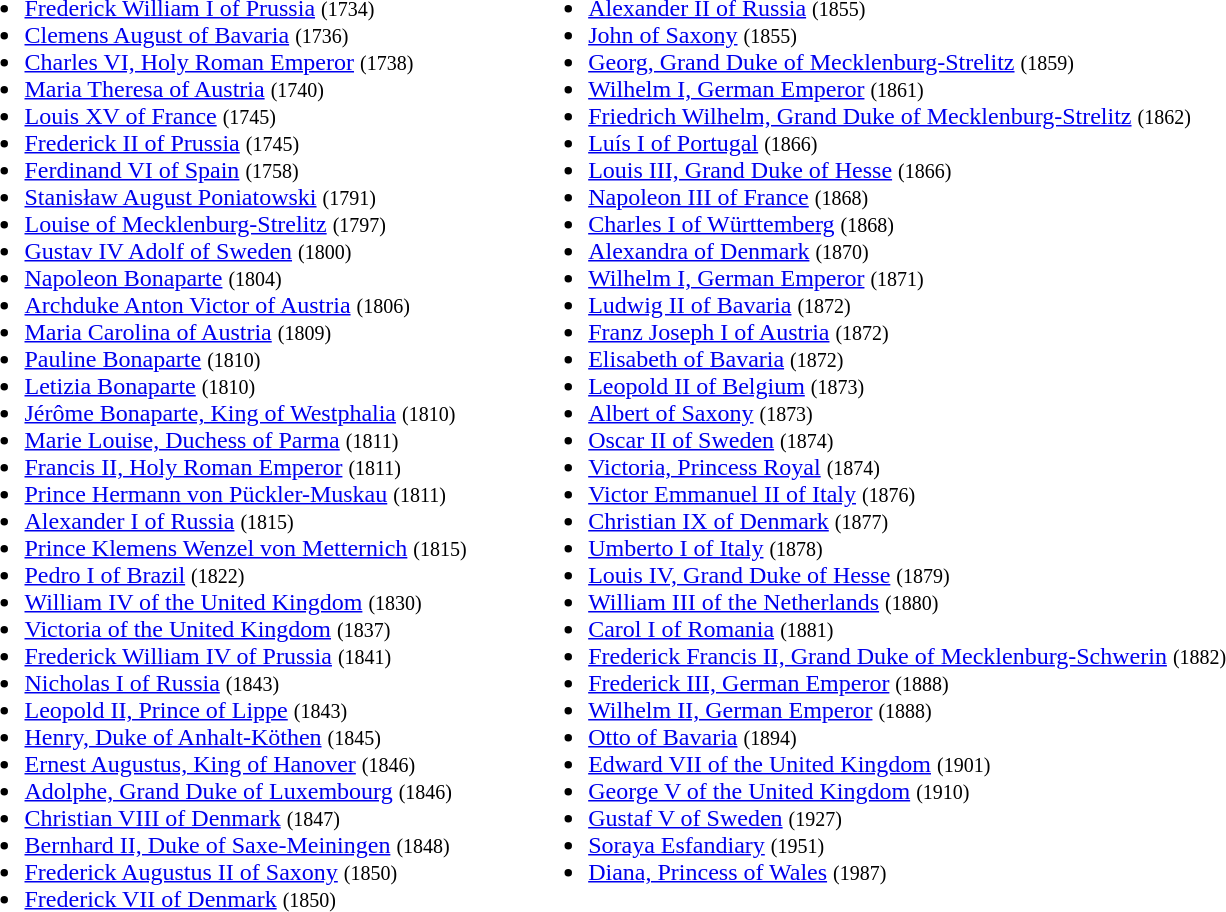<table>
<tr>
<td valign="top"><br><ul><li><a href='#'>Frederick William I of Prussia</a> <small>(1734)</small></li><li><a href='#'>Clemens August of Bavaria</a> <small>(1736)</small></li><li><a href='#'>Charles VI, Holy Roman Emperor</a> <small>(1738)</small></li><li><a href='#'>Maria Theresa of Austria</a> <small>(1740)</small></li><li><a href='#'>Louis XV of France</a> <small>(1745)</small></li><li><a href='#'>Frederick II of Prussia</a> <small>(1745)</small></li><li><a href='#'>Ferdinand VI of Spain</a> <small>(1758)</small></li><li><a href='#'>Stanisław August Poniatowski</a> <small>(1791)</small></li><li><a href='#'>Louise of Mecklenburg-Strelitz</a> <small>(1797)</small></li><li><a href='#'>Gustav IV Adolf of Sweden</a> <small>(1800)</small></li><li><a href='#'>Napoleon Bonaparte</a> <small>(1804)</small></li><li><a href='#'>Archduke Anton Victor of Austria</a> <small>(1806)</small></li><li><a href='#'>Maria Carolina of Austria</a> <small>(1809)</small></li><li><a href='#'>Pauline Bonaparte</a> <small>(1810)</small></li><li><a href='#'>Letizia Bonaparte</a> <small>(1810)</small></li><li><a href='#'>Jérôme Bonaparte, King of Westphalia</a> <small>(1810)</small></li><li><a href='#'>Marie Louise, Duchess of Parma</a> <small>(1811)</small></li><li><a href='#'>Francis II, Holy Roman Emperor</a> <small>(1811)</small></li><li><a href='#'>Prince Hermann von Pückler-Muskau</a> <small>(1811)</small></li><li><a href='#'>Alexander I of Russia</a> <small>(1815)</small></li><li><a href='#'>Prince Klemens Wenzel von Metternich</a> <small>(1815)</small></li><li><a href='#'>Pedro I of Brazil</a> <small>(1822)</small></li><li><a href='#'>William IV of the United Kingdom</a> <small>(1830)</small></li><li><a href='#'>Victoria of the United Kingdom</a> <small>(1837)</small></li><li><a href='#'>Frederick William IV of Prussia</a> <small>(1841)</small></li><li><a href='#'>Nicholas I of Russia</a> <small>(1843)</small></li><li><a href='#'>Leopold II, Prince of Lippe</a> <small>(1843)</small></li><li><a href='#'>Henry, Duke of Anhalt-Köthen</a> <small>(1845)</small></li><li><a href='#'>Ernest Augustus, King of Hanover</a> <small>(1846)</small></li><li><a href='#'>Adolphe, Grand Duke of Luxembourg</a> <small>(1846)</small></li><li><a href='#'>Christian VIII of Denmark</a> <small>(1847)</small></li><li><a href='#'>Bernhard II, Duke of Saxe-Meiningen</a> <small>(1848)</small></li><li><a href='#'>Frederick Augustus II of Saxony</a> <small>(1850)</small></li><li><a href='#'>Frederick VII of Denmark</a> <small>(1850)</small></li></ul></td>
<td width="33"> </td>
<td valign="top"><br><ul><li><a href='#'>Alexander II of Russia</a> <small>(1855)</small></li><li><a href='#'>John of Saxony</a> <small>(1855)</small></li><li><a href='#'>Georg, Grand Duke of Mecklenburg-Strelitz</a> <small>(1859)</small></li><li><a href='#'>Wilhelm I, German Emperor</a> <small>(1861)</small></li><li><a href='#'>Friedrich Wilhelm, Grand Duke of Mecklenburg-Strelitz</a> <small>(1862)</small></li><li><a href='#'>Luís I of Portugal</a> <small>(1866)</small></li><li><a href='#'>Louis III, Grand Duke of Hesse</a> <small>(1866)</small></li><li><a href='#'>Napoleon III of France</a> <small>(1868)</small></li><li><a href='#'>Charles I of Württemberg</a> <small>(1868)</small></li><li><a href='#'>Alexandra of Denmark</a> <small>(1870)</small></li><li><a href='#'>Wilhelm I, German Emperor</a> <small>(1871)</small></li><li><a href='#'>Ludwig II of Bavaria</a> <small>(1872)</small></li><li><a href='#'>Franz Joseph I of Austria</a> <small>(1872)</small></li><li><a href='#'>Elisabeth of Bavaria</a> <small>(1872)</small></li><li><a href='#'>Leopold II of Belgium</a> <small>(1873)</small></li><li><a href='#'>Albert of Saxony</a> <small>(1873)</small></li><li><a href='#'>Oscar II of Sweden</a> <small>(1874)</small></li><li><a href='#'>Victoria, Princess Royal</a> <small>(1874)</small></li><li><a href='#'>Victor Emmanuel II of Italy</a> <small>(1876)</small></li><li><a href='#'>Christian IX of Denmark</a> <small>(1877)</small></li><li><a href='#'>Umberto I of Italy</a> <small>(1878)</small></li><li><a href='#'>Louis IV, Grand Duke of Hesse</a> <small>(1879)</small></li><li><a href='#'>William III of the Netherlands</a> <small>(1880)</small></li><li><a href='#'>Carol I of Romania</a> <small>(1881)</small></li><li><a href='#'>Frederick Francis II, Grand Duke of Mecklenburg-Schwerin</a> <small>(1882)</small></li><li><a href='#'>Frederick III, German Emperor</a> <small>(1888)</small></li><li><a href='#'>Wilhelm II, German Emperor</a> <small>(1888)</small></li><li><a href='#'>Otto of Bavaria</a> <small>(1894)</small></li><li><a href='#'>Edward VII of the United Kingdom</a> <small>(1901)</small></li><li><a href='#'>George V of the United Kingdom</a> <small>(1910)</small></li><li><a href='#'>Gustaf V of Sweden</a> <small>(1927)</small></li><li><a href='#'>Soraya Esfandiary</a> <small>(1951)</small></li><li><a href='#'>Diana, Princess of Wales</a> <small>(1987)</small></li></ul></td>
</tr>
</table>
